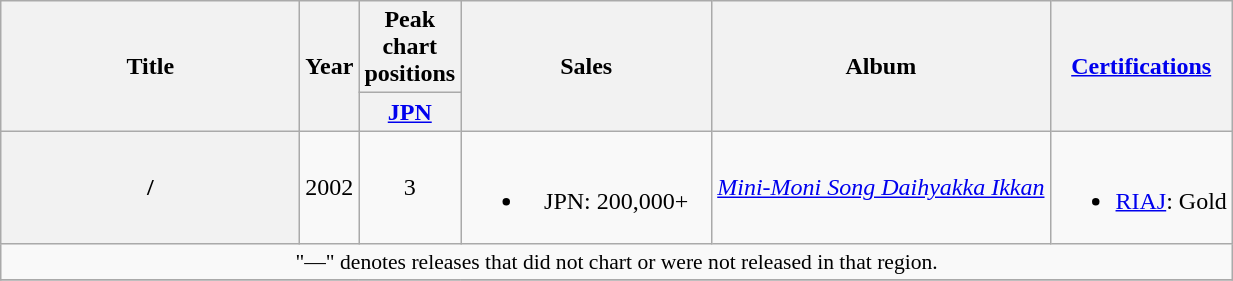<table class="wikitable plainrowheaders" style="text-align:center;">
<tr>
<th rowspan="2" style="width:12em;">Title</th>
<th rowspan="2">Year</th>
<th colspan="1">Peak chart positions</th>
<th rowspan="2" style="width:10em;">Sales</th>
<th rowspan="2">Album</th>
<th scope="col" rowspan="2"><a href='#'>Certifications</a></th>
</tr>
<tr>
<th width="30"><a href='#'>JPN</a></th>
</tr>
<tr>
<th scope="row"> / <br></th>
<td>2002</td>
<td>3</td>
<td><br><ul><li>JPN: 200,000+</li></ul></td>
<td><em><a href='#'>Mini-Moni Song Daihyakka Ikkan</a></em></td>
<td><br><ul><li><a href='#'>RIAJ</a>: Gold</li></ul></td>
</tr>
<tr>
<td colspan="6" style="font-size:90%;">"—" denotes releases that did not chart or were not released in that region.</td>
</tr>
<tr>
</tr>
</table>
